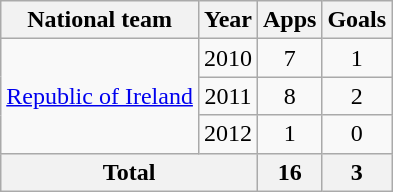<table class=wikitable style="text-align: center">
<tr>
<th>National team</th>
<th>Year</th>
<th>Apps</th>
<th>Goals</th>
</tr>
<tr>
<td rowspan=3><a href='#'>Republic of Ireland</a></td>
<td>2010</td>
<td>7</td>
<td>1</td>
</tr>
<tr>
<td>2011</td>
<td>8</td>
<td>2</td>
</tr>
<tr>
<td>2012</td>
<td>1</td>
<td>0</td>
</tr>
<tr>
<th colspan=2>Total</th>
<th>16</th>
<th>3</th>
</tr>
</table>
